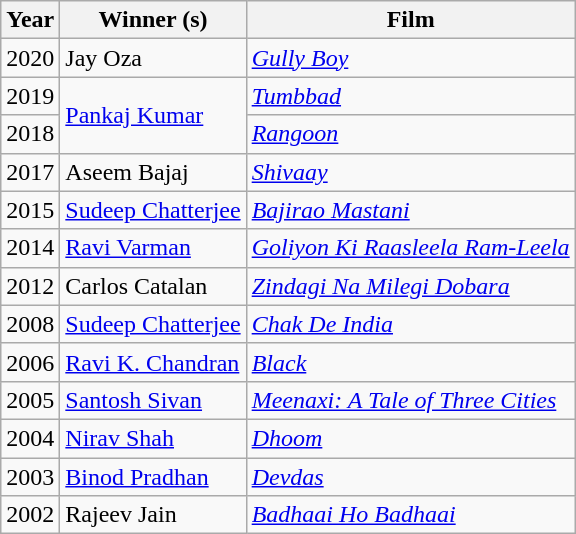<table class="wikitable">
<tr>
<th>Year</th>
<th>Winner (s)</th>
<th>Film</th>
</tr>
<tr>
<td>2020</td>
<td>Jay Oza</td>
<td><em><a href='#'>Gully Boy</a></em></td>
</tr>
<tr>
<td>2019</td>
<td rowspan="2"><a href='#'>Pankaj Kumar</a></td>
<td><em><a href='#'>Tumbbad</a></em></td>
</tr>
<tr>
<td>2018</td>
<td><em><a href='#'>Rangoon</a></em></td>
</tr>
<tr>
<td>2017</td>
<td>Aseem Bajaj</td>
<td><em><a href='#'>Shivaay</a></em></td>
</tr>
<tr>
<td>2015</td>
<td><a href='#'>Sudeep Chatterjee</a></td>
<td><em><a href='#'>Bajirao Mastani</a></em></td>
</tr>
<tr>
<td>2014</td>
<td><a href='#'>Ravi Varman</a></td>
<td><em><a href='#'>Goliyon Ki Raasleela Ram-Leela</a></em></td>
</tr>
<tr>
<td>2012</td>
<td>Carlos Catalan</td>
<td><em><a href='#'>Zindagi Na Milegi Dobara</a></em></td>
</tr>
<tr>
<td>2008</td>
<td><a href='#'>Sudeep Chatterjee</a></td>
<td><em><a href='#'>Chak De India</a></em></td>
</tr>
<tr>
<td>2006</td>
<td><a href='#'>Ravi K. Chandran</a></td>
<td><em><a href='#'>Black</a></em></td>
</tr>
<tr>
<td>2005</td>
<td><a href='#'>Santosh Sivan</a></td>
<td><em><a href='#'>Meenaxi: A Tale of Three Cities</a></em></td>
</tr>
<tr>
<td>2004</td>
<td><a href='#'>Nirav Shah</a></td>
<td><em><a href='#'>Dhoom</a></em></td>
</tr>
<tr>
<td>2003</td>
<td><a href='#'>Binod Pradhan</a></td>
<td><em><a href='#'>Devdas</a></em></td>
</tr>
<tr>
<td>2002</td>
<td>Rajeev Jain</td>
<td><em><a href='#'>Badhaai Ho Badhaai</a></em></td>
</tr>
</table>
